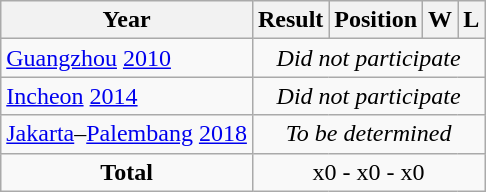<table class="wikitable" style="text-align: left;">
<tr>
<th>Year</th>
<th>Result</th>
<th>Position</th>
<th>W</th>
<th>L</th>
</tr>
<tr>
<td> <a href='#'>Guangzhou</a> <a href='#'>2010</a></td>
<td colspan="4" align="center"><em>Did not participate</em></td>
</tr>
<tr>
<td> <a href='#'>Incheon</a> <a href='#'>2014</a></td>
<td colspan="4" align="center"><em>Did not participate</em></td>
</tr>
<tr>
<td> <a href='#'>Jakarta</a>–<a href='#'>Palembang</a> <a href='#'>2018</a></td>
<td colspan="4" align="center"><em>To be determined</em></td>
</tr>
<tr>
<td align=center><strong>Total</strong></td>
<td colspan="4" align="center">x0 - x0 - x0</td>
</tr>
</table>
